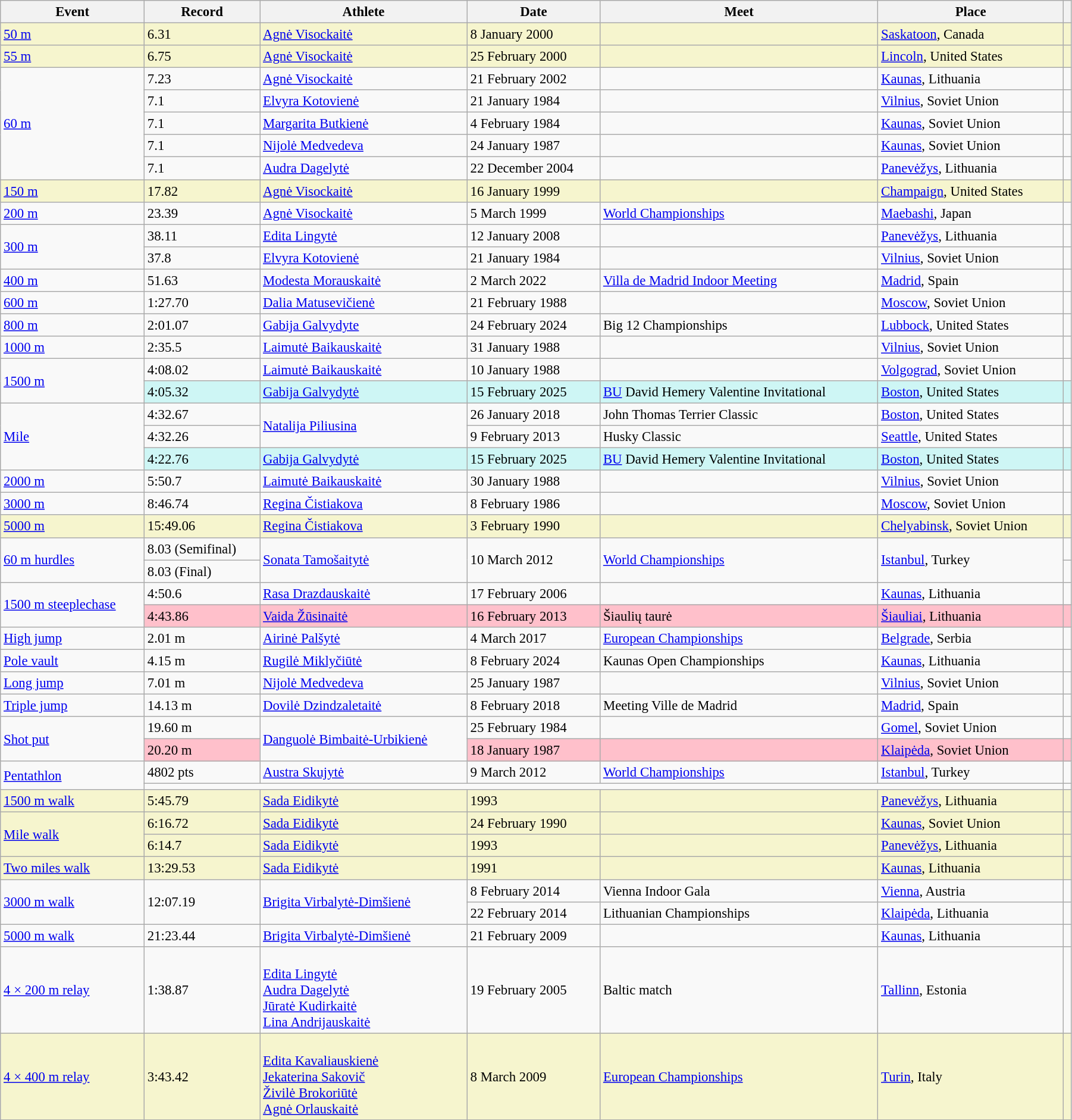<table class="wikitable" style="font-size:95%; width: 95%;">
<tr>
<th>Event</th>
<th>Record</th>
<th>Athlete</th>
<th>Date</th>
<th>Meet</th>
<th>Place</th>
<th></th>
</tr>
<tr style="background:#f6F5CE;">
<td><a href='#'>50 m</a></td>
<td>6.31</td>
<td><a href='#'>Agnė Visockaitė</a></td>
<td>8 January 2000</td>
<td></td>
<td><a href='#'>Saskatoon</a>, Canada</td>
<td></td>
</tr>
<tr style="background:#f6F5CE;">
<td><a href='#'>55 m</a></td>
<td>6.75</td>
<td><a href='#'>Agnė Visockaitė</a></td>
<td>25 February 2000</td>
<td></td>
<td><a href='#'>Lincoln</a>, United States</td>
<td></td>
</tr>
<tr>
<td rowspan=5><a href='#'>60 m</a></td>
<td>7.23</td>
<td><a href='#'>Agnė Visockaitė</a></td>
<td>21 February 2002</td>
<td></td>
<td><a href='#'>Kaunas</a>, Lithuania</td>
<td></td>
</tr>
<tr>
<td>7.1 </td>
<td><a href='#'>Elvyra Kotovienė</a></td>
<td>21 January 1984</td>
<td></td>
<td><a href='#'>Vilnius</a>, Soviet Union</td>
<td></td>
</tr>
<tr>
<td>7.1 </td>
<td><a href='#'>Margarita Butkienė</a></td>
<td>4 February 1984</td>
<td></td>
<td><a href='#'>Kaunas</a>, Soviet Union</td>
<td></td>
</tr>
<tr>
<td>7.1 </td>
<td><a href='#'>Nijolė Medvedeva</a></td>
<td>24 January 1987</td>
<td></td>
<td><a href='#'>Kaunas</a>, Soviet Union</td>
<td></td>
</tr>
<tr>
<td>7.1 </td>
<td><a href='#'>Audra Dagelytė</a></td>
<td>22 December 2004</td>
<td></td>
<td><a href='#'>Panevėžys</a>, Lithuania</td>
<td></td>
</tr>
<tr style="background:#f6F5CE;">
<td><a href='#'>150 m</a></td>
<td>17.82</td>
<td><a href='#'>Agnė Visockaitė</a></td>
<td>16 January 1999</td>
<td></td>
<td><a href='#'>Champaign</a>, United States</td>
<td></td>
</tr>
<tr>
<td><a href='#'>200 m</a></td>
<td>23.39</td>
<td><a href='#'>Agnė Visockaitė</a></td>
<td>5 March 1999</td>
<td><a href='#'>World Championships</a></td>
<td><a href='#'>Maebashi</a>, Japan</td>
<td></td>
</tr>
<tr>
<td rowspan=2><a href='#'>300 m</a></td>
<td>38.11</td>
<td><a href='#'>Edita Lingytė</a></td>
<td>12 January 2008</td>
<td></td>
<td><a href='#'>Panevėžys</a>, Lithuania</td>
<td></td>
</tr>
<tr>
<td>37.8 </td>
<td><a href='#'>Elvyra Kotovienė</a></td>
<td>21 January 1984</td>
<td></td>
<td><a href='#'>Vilnius</a>, Soviet Union</td>
<td></td>
</tr>
<tr>
<td><a href='#'>400 m</a></td>
<td>51.63</td>
<td><a href='#'>Modesta Morauskaitė</a></td>
<td>2 March 2022</td>
<td><a href='#'>Villa de Madrid Indoor Meeting</a></td>
<td><a href='#'>Madrid</a>, Spain</td>
<td></td>
</tr>
<tr>
<td><a href='#'>600 m</a></td>
<td>1:27.70</td>
<td><a href='#'>Dalia Matusevičienė</a></td>
<td>21 February 1988</td>
<td></td>
<td><a href='#'>Moscow</a>, Soviet Union</td>
<td></td>
</tr>
<tr>
<td><a href='#'>800 m</a></td>
<td>2:01.07</td>
<td><a href='#'>Gabija Galvydyte</a></td>
<td>24 February 2024</td>
<td>Big 12 Championships</td>
<td><a href='#'>Lubbock</a>, United States</td>
<td></td>
</tr>
<tr>
<td><a href='#'>1000 m</a></td>
<td>2:35.5</td>
<td><a href='#'>Laimutė Baikauskaitė</a></td>
<td>31 January 1988</td>
<td></td>
<td><a href='#'>Vilnius</a>, Soviet Union</td>
<td></td>
</tr>
<tr>
<td rowspan=2><a href='#'>1500 m</a></td>
<td>4:08.02</td>
<td><a href='#'>Laimutė Baikauskaitė</a></td>
<td>10 January 1988</td>
<td></td>
<td><a href='#'>Volgograd</a>, Soviet Union</td>
<td></td>
</tr>
<tr bgcolor=#CEF6F5>
<td>4:05.32</td>
<td><a href='#'>Gabija Galvydytė</a></td>
<td>15 February 2025</td>
<td><a href='#'>BU</a> David Hemery Valentine Invitational</td>
<td><a href='#'>Boston</a>, United States</td>
<td></td>
</tr>
<tr>
<td rowspan=3><a href='#'>Mile</a></td>
<td>4:32.67</td>
<td rowspan=2><a href='#'>Natalija Piliusina</a></td>
<td>26 January 2018</td>
<td>John Thomas Terrier Classic</td>
<td><a href='#'>Boston</a>, United States</td>
<td></td>
</tr>
<tr>
<td>4:32.26 </td>
<td>9 February 2013</td>
<td>Husky Classic</td>
<td><a href='#'>Seattle</a>, United States</td>
<td></td>
</tr>
<tr bgcolor=#CEF6F5>
<td>4:22.76</td>
<td><a href='#'>Gabija Galvydytė</a></td>
<td>15 February 2025</td>
<td><a href='#'>BU</a> David Hemery Valentine Invitational</td>
<td><a href='#'>Boston</a>, United States</td>
<td></td>
</tr>
<tr>
<td><a href='#'>2000 m</a></td>
<td>5:50.7</td>
<td><a href='#'>Laimutė Baikauskaitė</a></td>
<td>30 January 1988</td>
<td></td>
<td><a href='#'>Vilnius</a>, Soviet Union</td>
<td></td>
</tr>
<tr>
<td><a href='#'>3000 m</a></td>
<td>8:46.74</td>
<td><a href='#'>Regina Čistiakova</a></td>
<td>8 February 1986</td>
<td></td>
<td><a href='#'>Moscow</a>, Soviet Union</td>
<td></td>
</tr>
<tr style="background:#f6F5CE;">
<td><a href='#'>5000 m</a></td>
<td>15:49.06</td>
<td><a href='#'>Regina Čistiakova</a></td>
<td>3 February 1990</td>
<td></td>
<td><a href='#'>Chelyabinsk</a>, Soviet Union</td>
<td></td>
</tr>
<tr>
<td rowspan=2><a href='#'>60 m hurdles</a></td>
<td>8.03 (Semifinal)</td>
<td rowspan=2><a href='#'>Sonata Tamošaitytė</a></td>
<td rowspan=2>10 March 2012</td>
<td rowspan=2><a href='#'>World Championships</a></td>
<td rowspan=2><a href='#'>Istanbul</a>, Turkey</td>
<td></td>
</tr>
<tr>
<td>8.03 (Final)</td>
<td></td>
</tr>
<tr>
<td rowspan=2><a href='#'>1500 m steeplechase</a></td>
<td>4:50.6 </td>
<td><a href='#'>Rasa Drazdauskaitė</a></td>
<td>17 February 2006</td>
<td></td>
<td><a href='#'>Kaunas</a>, Lithuania</td>
<td></td>
</tr>
<tr style="background:pink">
<td>4:43.86</td>
<td><a href='#'>Vaida Žūsinaitė</a></td>
<td>16 February 2013</td>
<td>Šiaulių taurė</td>
<td><a href='#'>Šiauliai</a>, Lithuania</td>
<td></td>
</tr>
<tr>
<td><a href='#'>High jump</a></td>
<td>2.01 m</td>
<td><a href='#'>Airinė Palšytė</a></td>
<td>4 March 2017</td>
<td><a href='#'>European Championships</a></td>
<td><a href='#'>Belgrade</a>, Serbia</td>
<td></td>
</tr>
<tr>
<td><a href='#'>Pole vault</a></td>
<td>4.15 m</td>
<td><a href='#'>Rugilė Miklyčiūtė</a></td>
<td>8 February 2024</td>
<td>Kaunas Open Championships</td>
<td><a href='#'>Kaunas</a>, Lithuania</td>
<td></td>
</tr>
<tr>
<td><a href='#'>Long jump</a></td>
<td>7.01 m</td>
<td><a href='#'>Nijolė Medvedeva</a></td>
<td>25 January 1987</td>
<td></td>
<td><a href='#'>Vilnius</a>, Soviet Union</td>
<td></td>
</tr>
<tr>
<td><a href='#'>Triple jump</a></td>
<td>14.13 m</td>
<td><a href='#'>Dovilė Dzindzaletaitė</a></td>
<td>8 February 2018</td>
<td>Meeting Ville de Madrid</td>
<td><a href='#'>Madrid</a>, Spain</td>
<td></td>
</tr>
<tr>
<td rowspan=2><a href='#'>Shot put</a></td>
<td>19.60 m</td>
<td rowspan=2><a href='#'>Danguolė Bimbaitė-Urbikienė</a></td>
<td>25 February 1984</td>
<td></td>
<td><a href='#'>Gomel</a>, Soviet Union</td>
<td></td>
</tr>
<tr style="background:pink">
<td>20.20 m</td>
<td>18 January 1987</td>
<td></td>
<td><a href='#'>Klaipėda</a>, Soviet Union</td>
<td></td>
</tr>
<tr>
<td rowspan=2><a href='#'>Pentathlon</a></td>
<td>4802 pts</td>
<td><a href='#'>Austra Skujytė</a></td>
<td>9 March 2012</td>
<td><a href='#'>World Championships</a></td>
<td><a href='#'>Istanbul</a>, Turkey</td>
<td></td>
</tr>
<tr>
<td colspan=5></td>
<td></td>
</tr>
<tr style="background:#f6F5CE;">
<td><a href='#'>1500 m walk</a></td>
<td>5:45.79</td>
<td><a href='#'>Sada Eidikytė</a></td>
<td>1993</td>
<td></td>
<td><a href='#'>Panevėžys</a>, Lithuania</td>
<td></td>
</tr>
<tr style="background:#f6F5CE;">
<td rowspan=2><a href='#'>Mile walk</a></td>
<td>6:16.72 </td>
<td><a href='#'>Sada Eidikytė</a></td>
<td>24 February 1990</td>
<td></td>
<td><a href='#'>Kaunas</a>, Soviet Union</td>
<td></td>
</tr>
<tr style="background:#f6F5CE;">
<td>6:14.7 </td>
<td><a href='#'>Sada Eidikytė</a></td>
<td>1993</td>
<td></td>
<td><a href='#'>Panevėžys</a>, Lithuania</td>
<td></td>
</tr>
<tr style="background:#f6F5CE;">
<td><a href='#'>Two miles walk</a></td>
<td>13:29.53</td>
<td><a href='#'>Sada Eidikytė</a></td>
<td>1991</td>
<td></td>
<td><a href='#'>Kaunas</a>, Lithuania</td>
<td></td>
</tr>
<tr>
<td rowspan=2><a href='#'>3000 m walk</a></td>
<td rowspan=2>12:07.19</td>
<td rowspan=2><a href='#'>Brigita Virbalytė-Dimšienė</a></td>
<td>8 February 2014</td>
<td>Vienna Indoor Gala</td>
<td><a href='#'>Vienna</a>, Austria</td>
<td></td>
</tr>
<tr>
<td>22 February 2014</td>
<td>Lithuanian Championships</td>
<td><a href='#'>Klaipėda</a>, Lithuania</td>
<td></td>
</tr>
<tr>
<td><a href='#'>5000 m walk</a></td>
<td>21:23.44</td>
<td><a href='#'>Brigita Virbalytė-Dimšienė</a></td>
<td>21 February 2009</td>
<td></td>
<td><a href='#'>Kaunas</a>, Lithuania</td>
<td></td>
</tr>
<tr>
<td><a href='#'>4 × 200 m relay</a></td>
<td>1:38.87</td>
<td><br><a href='#'>Edita Lingytė</a><br><a href='#'>Audra Dagelytė</a><br><a href='#'>Jūratė Kudirkaitė</a><br><a href='#'>Lina Andrijauskaitė</a></td>
<td>19 February 2005</td>
<td>Baltic match</td>
<td><a href='#'>Tallinn</a>, Estonia</td>
<td></td>
</tr>
<tr style="background:#f6F5CE;">
<td><a href='#'>4 × 400 m relay</a></td>
<td>3:43.42</td>
<td><br><a href='#'>Edita Kavaliauskienė</a><br><a href='#'>Jekaterina Sakovič</a><br><a href='#'>Živilė Brokoriūtė</a><br><a href='#'>Agnė Orlauskaitė</a></td>
<td>8 March 2009</td>
<td><a href='#'>European Championships</a></td>
<td><a href='#'>Turin</a>, Italy</td>
<td></td>
</tr>
</table>
